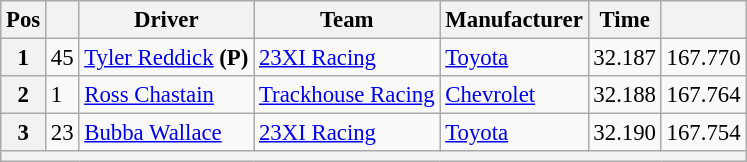<table class="wikitable" style="font-size:95%">
<tr>
<th>Pos</th>
<th></th>
<th>Driver</th>
<th>Team</th>
<th>Manufacturer</th>
<th>Time</th>
<th></th>
</tr>
<tr>
<th>1</th>
<td>45</td>
<td><a href='#'>Tyler Reddick</a> <strong>(P)</strong></td>
<td><a href='#'>23XI Racing</a></td>
<td><a href='#'>Toyota</a></td>
<td>32.187</td>
<td>167.770</td>
</tr>
<tr>
<th>2</th>
<td>1</td>
<td><a href='#'>Ross Chastain</a></td>
<td><a href='#'>Trackhouse Racing</a></td>
<td><a href='#'>Chevrolet</a></td>
<td>32.188</td>
<td>167.764</td>
</tr>
<tr>
<th>3</th>
<td>23</td>
<td><a href='#'>Bubba Wallace</a></td>
<td><a href='#'>23XI Racing</a></td>
<td><a href='#'>Toyota</a></td>
<td>32.190</td>
<td>167.754</td>
</tr>
<tr>
<th colspan="7"></th>
</tr>
</table>
